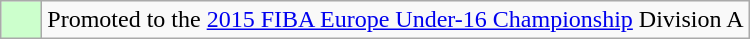<table class="wikitable">
<tr>
<td width=20px bgcolor="#ccffcc"></td>
<td>Promoted to the <a href='#'>2015 FIBA Europe Under-16 Championship</a> Division A</td>
</tr>
</table>
